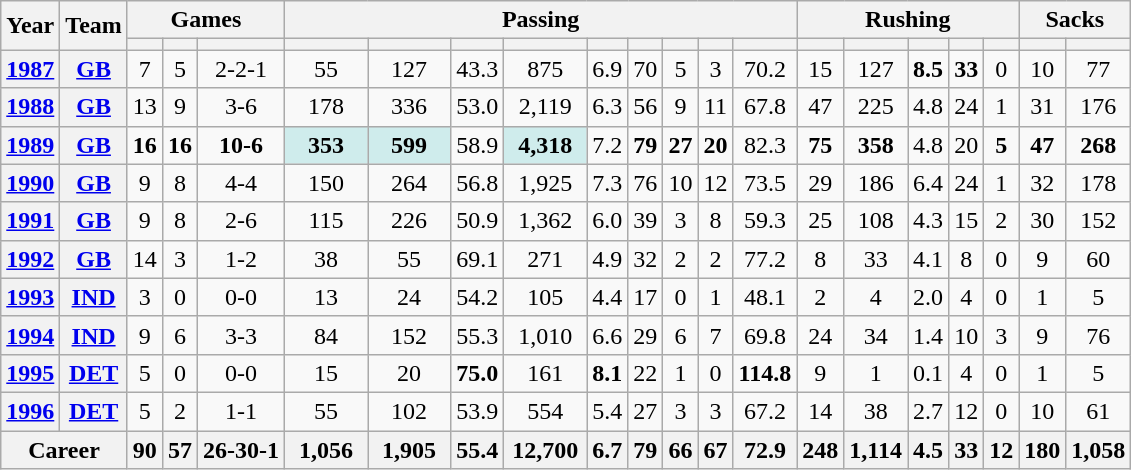<table class="wikitable" style="text-align:center;">
<tr>
<th rowspan="2">Year</th>
<th rowspan="2">Team</th>
<th colspan="3">Games</th>
<th colspan="9">Passing</th>
<th colspan="5">Rushing</th>
<th colspan="2">Sacks</th>
</tr>
<tr>
<th></th>
<th></th>
<th></th>
<th></th>
<th></th>
<th></th>
<th></th>
<th></th>
<th></th>
<th></th>
<th></th>
<th></th>
<th></th>
<th></th>
<th></th>
<th></th>
<th></th>
<th></th>
<th></th>
</tr>
<tr>
<th><a href='#'>1987</a></th>
<th><a href='#'>GB</a></th>
<td>7</td>
<td>5</td>
<td>2-2-1</td>
<td>55</td>
<td>127</td>
<td>43.3</td>
<td>875</td>
<td>6.9</td>
<td>70</td>
<td>5</td>
<td>3</td>
<td>70.2</td>
<td>15</td>
<td>127</td>
<td><strong>8.5</strong></td>
<td><strong>33</strong></td>
<td>0</td>
<td>10</td>
<td>77</td>
</tr>
<tr>
<th><a href='#'>1988</a></th>
<th><a href='#'>GB</a></th>
<td>13</td>
<td>9</td>
<td>3-6</td>
<td>178</td>
<td>336</td>
<td>53.0</td>
<td>2,119</td>
<td>6.3</td>
<td>56</td>
<td>9</td>
<td>11</td>
<td>67.8</td>
<td>47</td>
<td>225</td>
<td>4.8</td>
<td>24</td>
<td>1</td>
<td>31</td>
<td>176</td>
</tr>
<tr>
<th><a href='#'>1989</a></th>
<th><a href='#'>GB</a></th>
<td><strong>16</strong></td>
<td><strong>16</strong></td>
<td><strong>10-6</strong></td>
<td style="background:#cfecec; width:3em;"><strong>353</strong></td>
<td style="background:#cfecec; width:3em;"><strong>599</strong></td>
<td>58.9</td>
<td style="background:#cfecec; width:3em;"><strong>4,318</strong></td>
<td>7.2</td>
<td><strong>79</strong></td>
<td><strong>27</strong></td>
<td><strong>20</strong></td>
<td>82.3</td>
<td><strong>75</strong></td>
<td><strong>358</strong></td>
<td>4.8</td>
<td>20</td>
<td><strong>5</strong></td>
<td><strong>47</strong></td>
<td><strong>268</strong></td>
</tr>
<tr>
<th><a href='#'>1990</a></th>
<th><a href='#'>GB</a></th>
<td>9</td>
<td>8</td>
<td>4-4</td>
<td>150</td>
<td>264</td>
<td>56.8</td>
<td>1,925</td>
<td>7.3</td>
<td>76</td>
<td>10</td>
<td>12</td>
<td>73.5</td>
<td>29</td>
<td>186</td>
<td>6.4</td>
<td>24</td>
<td>1</td>
<td>32</td>
<td>178</td>
</tr>
<tr>
<th><a href='#'>1991</a></th>
<th><a href='#'>GB</a></th>
<td>9</td>
<td>8</td>
<td>2-6</td>
<td>115</td>
<td>226</td>
<td>50.9</td>
<td>1,362</td>
<td>6.0</td>
<td>39</td>
<td>3</td>
<td>8</td>
<td>59.3</td>
<td>25</td>
<td>108</td>
<td>4.3</td>
<td>15</td>
<td>2</td>
<td>30</td>
<td>152</td>
</tr>
<tr>
<th><a href='#'>1992</a></th>
<th><a href='#'>GB</a></th>
<td>14</td>
<td>3</td>
<td>1-2</td>
<td>38</td>
<td>55</td>
<td>69.1</td>
<td>271</td>
<td>4.9</td>
<td>32</td>
<td>2</td>
<td>2</td>
<td>77.2</td>
<td>8</td>
<td>33</td>
<td>4.1</td>
<td>8</td>
<td>0</td>
<td>9</td>
<td>60</td>
</tr>
<tr>
<th><a href='#'>1993</a></th>
<th><a href='#'>IND</a></th>
<td>3</td>
<td>0</td>
<td>0-0</td>
<td>13</td>
<td>24</td>
<td>54.2</td>
<td>105</td>
<td>4.4</td>
<td>17</td>
<td>0</td>
<td>1</td>
<td>48.1</td>
<td>2</td>
<td>4</td>
<td>2.0</td>
<td>4</td>
<td>0</td>
<td>1</td>
<td>5</td>
</tr>
<tr>
<th><a href='#'>1994</a></th>
<th><a href='#'>IND</a></th>
<td>9</td>
<td>6</td>
<td>3-3</td>
<td>84</td>
<td>152</td>
<td>55.3</td>
<td>1,010</td>
<td>6.6</td>
<td>29</td>
<td>6</td>
<td>7</td>
<td>69.8</td>
<td>24</td>
<td>34</td>
<td>1.4</td>
<td>10</td>
<td>3</td>
<td>9</td>
<td>76</td>
</tr>
<tr>
<th><a href='#'>1995</a></th>
<th><a href='#'>DET</a></th>
<td>5</td>
<td>0</td>
<td>0-0</td>
<td>15</td>
<td>20</td>
<td><strong>75.0</strong></td>
<td>161</td>
<td><strong>8.1</strong></td>
<td>22</td>
<td>1</td>
<td>0</td>
<td><strong>114.8</strong></td>
<td>9</td>
<td>1</td>
<td>0.1</td>
<td>4</td>
<td>0</td>
<td>1</td>
<td>5</td>
</tr>
<tr>
<th><a href='#'>1996</a></th>
<th><a href='#'>DET</a></th>
<td>5</td>
<td>2</td>
<td>1-1</td>
<td>55</td>
<td>102</td>
<td>53.9</td>
<td>554</td>
<td>5.4</td>
<td>27</td>
<td>3</td>
<td>3</td>
<td>67.2</td>
<td>14</td>
<td>38</td>
<td>2.7</td>
<td>12</td>
<td>0</td>
<td>10</td>
<td>61</td>
</tr>
<tr>
<th colspan="2">Career</th>
<th>90</th>
<th>57</th>
<th>26-30-1</th>
<th>1,056</th>
<th>1,905</th>
<th>55.4</th>
<th>12,700</th>
<th>6.7</th>
<th>79</th>
<th>66</th>
<th>67</th>
<th>72.9</th>
<th>248</th>
<th>1,114</th>
<th>4.5</th>
<th>33</th>
<th>12</th>
<th>180</th>
<th>1,058</th>
</tr>
</table>
